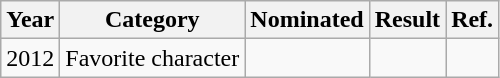<table class="wikitable">
<tr>
<th>Year</th>
<th>Category</th>
<th>Nominated</th>
<th>Result</th>
<th>Ref.</th>
</tr>
<tr>
<td>2012</td>
<td>Favorite character</td>
<td></td>
<td></td>
<td></td>
</tr>
</table>
